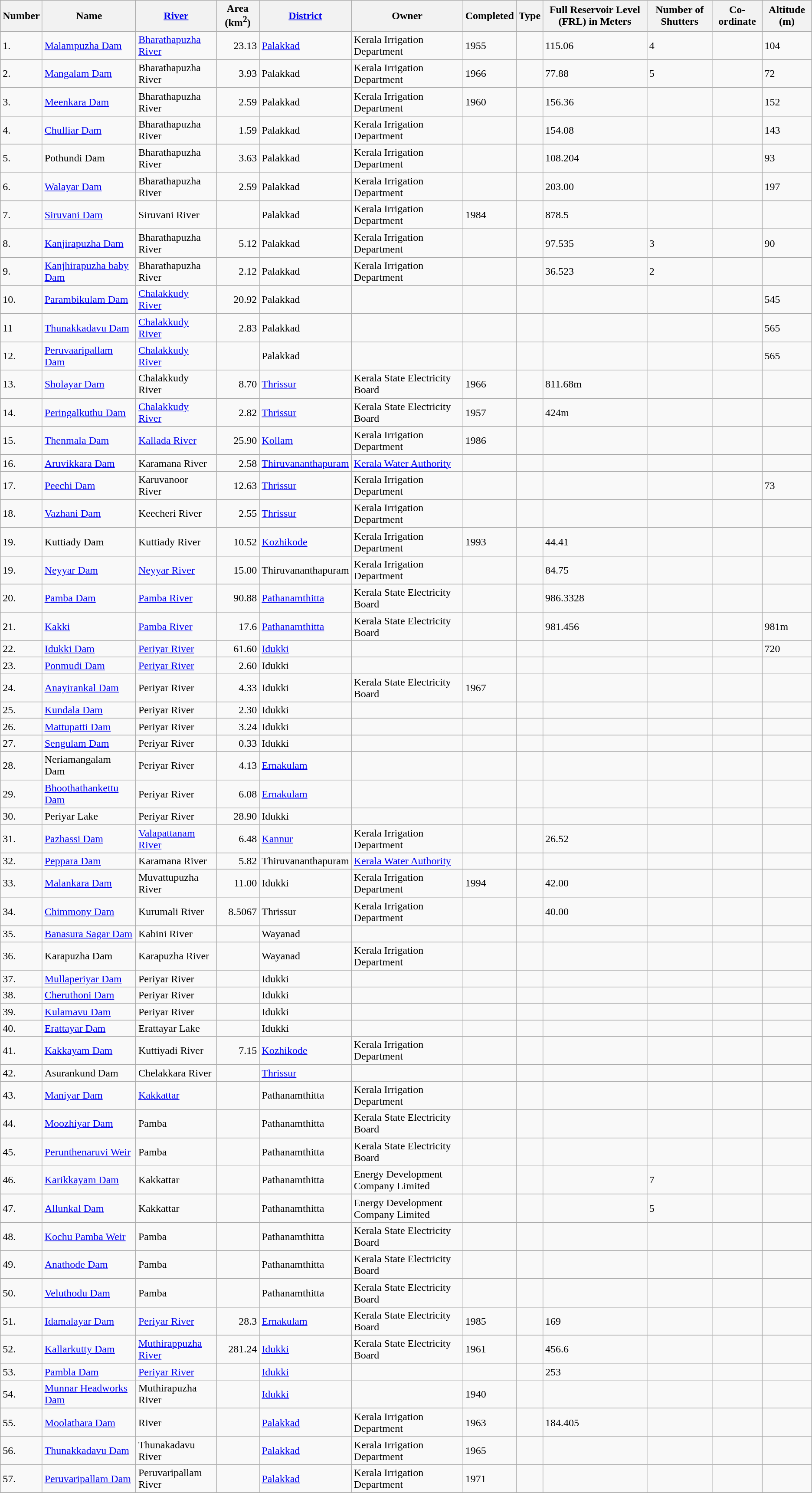<table class="wikitable sortable">
<tr>
<th>Number</th>
<th>Name</th>
<th><a href='#'>River</a></th>
<th>Area (km<sup>2</sup>)</th>
<th><a href='#'>District</a></th>
<th>Owner</th>
<th>Completed</th>
<th>Type</th>
<th>Full Reservoir Level (FRL) in Meters</th>
<th>Number of Shutters</th>
<th>Co-ordinate</th>
<th>Altitude (m)</th>
</tr>
<tr>
<td>1.</td>
<td><a href='#'>Malampuzha Dam</a></td>
<td><a href='#'>Bharathapuzha River</a></td>
<td align="right">23.13</td>
<td><a href='#'>Palakkad</a></td>
<td>Kerala Irrigation Department</td>
<td>1955</td>
<td></td>
<td>115.06</td>
<td>4</td>
<td></td>
<td>104</td>
</tr>
<tr>
<td>2.</td>
<td><a href='#'>Mangalam Dam</a></td>
<td>Bharathapuzha River</td>
<td align="right">3.93</td>
<td>Palakkad</td>
<td>Kerala Irrigation Department</td>
<td>1966</td>
<td></td>
<td>77.88</td>
<td>5</td>
<td></td>
<td>72</td>
</tr>
<tr>
<td>3.</td>
<td><a href='#'>Meenkara Dam</a></td>
<td>Bharathapuzha River</td>
<td align="right">2.59</td>
<td>Palakkad</td>
<td>Kerala Irrigation Department</td>
<td>1960</td>
<td></td>
<td>156.36</td>
<td></td>
<td></td>
<td>152</td>
</tr>
<tr>
<td>4.</td>
<td><a href='#'>Chulliar Dam</a></td>
<td>Bharathapuzha River</td>
<td align="right">1.59</td>
<td>Palakkad</td>
<td>Kerala Irrigation Department</td>
<td></td>
<td></td>
<td>154.08</td>
<td></td>
<td></td>
<td>143</td>
</tr>
<tr>
<td>5.</td>
<td>Pothundi Dam</td>
<td>Bharathapuzha River</td>
<td align="right">3.63</td>
<td>Palakkad</td>
<td>Kerala Irrigation Department</td>
<td></td>
<td></td>
<td>108.204</td>
<td></td>
<td></td>
<td>93</td>
</tr>
<tr>
<td>6.</td>
<td><a href='#'>Walayar Dam</a></td>
<td>Bharathapuzha River</td>
<td align="right">2.59</td>
<td>Palakkad</td>
<td>Kerala Irrigation Department</td>
<td></td>
<td></td>
<td>203.00</td>
<td></td>
<td></td>
<td>197</td>
</tr>
<tr>
<td>7.</td>
<td><a href='#'>Siruvani Dam</a></td>
<td>Siruvani River</td>
<td align="right"></td>
<td>Palakkad</td>
<td>Kerala Irrigation Department</td>
<td>1984</td>
<td></td>
<td>878.5</td>
<td></td>
<td></td>
</tr>
<tr>
<td>8.</td>
<td><a href='#'>Kanjirapuzha Dam</a></td>
<td>Bharathapuzha River</td>
<td align="right">5.12</td>
<td>Palakkad</td>
<td>Kerala Irrigation Department</td>
<td></td>
<td></td>
<td>97.535</td>
<td>3</td>
<td></td>
<td>90</td>
</tr>
<tr>
<td>9.</td>
<td><a href='#'>Kanjhirapuzha baby Dam</a></td>
<td>Bharathapuzha River</td>
<td align="right">2.12</td>
<td>Palakkad</td>
<td>Kerala Irrigation Department</td>
<td></td>
<td></td>
<td>36.523</td>
<td>2</td>
<td></td>
</tr>
<tr>
<td>10.</td>
<td><a href='#'>Parambikulam Dam</a></td>
<td><a href='#'>Chalakkudy River</a></td>
<td align="right">20.92</td>
<td>Palakkad</td>
<td></td>
<td></td>
<td></td>
<td></td>
<td></td>
<td></td>
<td>545</td>
</tr>
<tr>
<td>11</td>
<td><a href='#'>Thunakkadavu Dam</a></td>
<td><a href='#'>Chalakkudy River</a></td>
<td align="right">2.83</td>
<td>Palakkad</td>
<td></td>
<td></td>
<td></td>
<td></td>
<td></td>
<td></td>
<td>565</td>
</tr>
<tr>
<td>12.</td>
<td><a href='#'>Peruvaaripallam Dam</a></td>
<td><a href='#'>Chalakkudy River</a></td>
<td align="right"></td>
<td>Palakkad</td>
<td></td>
<td></td>
<td></td>
<td></td>
<td></td>
<td></td>
<td>565</td>
</tr>
<tr>
<td>13.</td>
<td><a href='#'>Sholayar Dam</a></td>
<td>Chalakkudy River</td>
<td align="right">8.70</td>
<td><a href='#'>Thrissur</a></td>
<td>Kerala State Electricity Board</td>
<td>1966</td>
<td></td>
<td>811.68m</td>
<td></td>
<td></td>
<td></td>
</tr>
<tr>
<td>14.</td>
<td><a href='#'>Peringalkuthu Dam</a></td>
<td><a href='#'>Chalakkudy River</a></td>
<td align="right">2.82</td>
<td><a href='#'>Thrissur</a></td>
<td>Kerala State Electricity Board</td>
<td>1957</td>
<td></td>
<td>424m</td>
<td></td>
<td></td>
<td></td>
</tr>
<tr>
<td>15.</td>
<td><a href='#'>Thenmala Dam</a></td>
<td><a href='#'>Kallada River</a></td>
<td align="right">25.90</td>
<td><a href='#'>Kollam</a></td>
<td>Kerala Irrigation Department</td>
<td>1986</td>
<td></td>
<td></td>
<td></td>
<td></td>
<td></td>
</tr>
<tr>
<td>16.</td>
<td><a href='#'>Aruvikkara Dam</a></td>
<td>Karamana River</td>
<td align="right">2.58</td>
<td><a href='#'>Thiruvananthapuram</a></td>
<td><a href='#'>Kerala Water Authority</a></td>
<td></td>
<td></td>
<td></td>
<td></td>
<td></td>
<td></td>
</tr>
<tr>
<td>17.</td>
<td><a href='#'>Peechi Dam</a></td>
<td>Karuvanoor River</td>
<td align="right">12.63</td>
<td><a href='#'>Thrissur</a></td>
<td>Kerala Irrigation Department</td>
<td></td>
<td></td>
<td></td>
<td></td>
<td></td>
<td>73</td>
</tr>
<tr>
<td>18.</td>
<td><a href='#'>Vazhani Dam</a></td>
<td>Keecheri River</td>
<td align="right">2.55</td>
<td><a href='#'>Thrissur</a></td>
<td>Kerala Irrigation Department</td>
<td></td>
<td></td>
<td></td>
<td></td>
<td></td>
<td></td>
</tr>
<tr>
<td>19.</td>
<td>Kuttiady Dam</td>
<td>Kuttiady River</td>
<td align="right">10.52</td>
<td><a href='#'>Kozhikode</a></td>
<td>Kerala Irrigation Department</td>
<td>1993</td>
<td></td>
<td>44.41</td>
<td></td>
<td></td>
<td></td>
</tr>
<tr>
<td>19.</td>
<td><a href='#'>Neyyar Dam</a></td>
<td><a href='#'>Neyyar River</a></td>
<td align="right">15.00</td>
<td>Thiruvananthapuram</td>
<td>Kerala Irrigation Department</td>
<td></td>
<td></td>
<td>84.75</td>
<td></td>
<td></td>
<td></td>
</tr>
<tr>
<td>20.</td>
<td><a href='#'>Pamba Dam</a></td>
<td><a href='#'>Pamba River</a></td>
<td align="right">90.88</td>
<td><a href='#'>Pathanamthitta</a></td>
<td>Kerala State Electricity Board</td>
<td></td>
<td></td>
<td>986.3328</td>
<td></td>
<td></td>
<td></td>
</tr>
<tr>
<td>21.</td>
<td><a href='#'>Kakki</a></td>
<td><a href='#'>Pamba River</a></td>
<td align="right">17.6</td>
<td><a href='#'>Pathanamthitta</a></td>
<td>Kerala State Electricity Board</td>
<td></td>
<td></td>
<td>981.456</td>
<td></td>
<td></td>
<td>981m</td>
</tr>
<tr>
<td>22.</td>
<td><a href='#'>Idukki Dam</a></td>
<td><a href='#'>Periyar River</a></td>
<td align="right">61.60</td>
<td><a href='#'>Idukki</a></td>
<td></td>
<td></td>
<td></td>
<td></td>
<td></td>
<td></td>
<td>720</td>
</tr>
<tr>
<td>23.</td>
<td><a href='#'>Ponmudi Dam</a></td>
<td><a href='#'>Periyar River</a></td>
<td align="right">2.60</td>
<td>Idukki</td>
<td></td>
<td></td>
<td></td>
<td></td>
<td></td>
<td></td>
<td></td>
</tr>
<tr>
<td>24.</td>
<td><a href='#'>Anayirankal Dam</a></td>
<td>Periyar River</td>
<td align="right">4.33</td>
<td>Idukki</td>
<td>Kerala State Electricity Board</td>
<td>1967</td>
<td></td>
<td></td>
<td></td>
<td></td>
<td></td>
</tr>
<tr>
<td>25.</td>
<td><a href='#'>Kundala Dam</a></td>
<td>Periyar River</td>
<td align="right">2.30</td>
<td>Idukki</td>
<td></td>
<td></td>
<td></td>
<td></td>
<td></td>
<td></td>
<td></td>
</tr>
<tr>
<td>26.</td>
<td><a href='#'>Mattupatti Dam</a></td>
<td>Periyar River</td>
<td align="right">3.24</td>
<td>Idukki</td>
<td></td>
<td></td>
<td></td>
<td></td>
<td></td>
<td></td>
<td></td>
</tr>
<tr>
<td>27.</td>
<td><a href='#'>Sengulam Dam</a></td>
<td>Periyar River</td>
<td align="right">0.33</td>
<td>Idukki</td>
<td></td>
<td></td>
<td></td>
<td></td>
<td></td>
<td></td>
<td></td>
</tr>
<tr>
<td>28.</td>
<td>Neriamangalam Dam</td>
<td>Periyar River</td>
<td align="right">4.13</td>
<td><a href='#'>Ernakulam</a></td>
<td></td>
<td></td>
<td></td>
<td></td>
<td></td>
<td></td>
<td></td>
</tr>
<tr>
<td>29.</td>
<td><a href='#'>Bhoothathankettu Dam</a></td>
<td>Periyar River</td>
<td align="right">6.08</td>
<td><a href='#'>Ernakulam</a></td>
<td></td>
<td></td>
<td></td>
<td></td>
<td></td>
<td></td>
<td></td>
</tr>
<tr>
<td>30.</td>
<td>Periyar Lake</td>
<td>Periyar River</td>
<td align="right">28.90</td>
<td>Idukki</td>
<td></td>
<td></td>
<td></td>
<td></td>
<td></td>
<td></td>
<td></td>
</tr>
<tr>
<td>31.</td>
<td><a href='#'>Pazhassi Dam</a></td>
<td><a href='#'>Valapattanam River</a></td>
<td align="right">6.48</td>
<td><a href='#'>Kannur</a></td>
<td>Kerala Irrigation Department</td>
<td></td>
<td></td>
<td>26.52</td>
<td></td>
<td></td>
<td></td>
</tr>
<tr>
<td>32.</td>
<td><a href='#'>Peppara Dam</a></td>
<td>Karamana River</td>
<td align="right">5.82</td>
<td>Thiruvananthapuram</td>
<td><a href='#'>Kerala Water Authority</a></td>
<td></td>
<td></td>
<td></td>
<td></td>
<td></td>
<td></td>
</tr>
<tr>
<td>33.</td>
<td><a href='#'>Malankara Dam</a></td>
<td>Muvattupuzha River</td>
<td align="right">11.00</td>
<td>Idukki</td>
<td>Kerala Irrigation Department</td>
<td>1994</td>
<td></td>
<td>42.00</td>
<td></td>
<td></td>
<td></td>
</tr>
<tr>
<td>34.</td>
<td><a href='#'>Chimmony Dam</a></td>
<td>Kurumali River</td>
<td align="right">8.5067</td>
<td>Thrissur</td>
<td>Kerala Irrigation Department</td>
<td></td>
<td></td>
<td>40.00</td>
<td></td>
<td></td>
<td></td>
</tr>
<tr>
<td>35.</td>
<td><a href='#'>Banasura Sagar Dam</a></td>
<td>Kabini River</td>
<td align="right"></td>
<td>Wayanad</td>
<td></td>
<td></td>
<td></td>
<td></td>
<td></td>
<td></td>
<td></td>
</tr>
<tr>
<td>36.</td>
<td>Karapuzha Dam</td>
<td>Karapuzha River</td>
<td align="right"></td>
<td>Wayanad</td>
<td>Kerala Irrigation Department</td>
<td></td>
<td></td>
<td></td>
<td></td>
<td></td>
<td></td>
</tr>
<tr>
<td>37.</td>
<td><a href='#'>Mullaperiyar Dam</a></td>
<td>Periyar River</td>
<td align="right"></td>
<td>Idukki</td>
<td></td>
<td></td>
<td></td>
<td></td>
<td></td>
<td></td>
<td></td>
</tr>
<tr>
<td>38.</td>
<td><a href='#'>Cheruthoni Dam</a></td>
<td>Periyar River</td>
<td align="right"></td>
<td>Idukki</td>
<td></td>
<td></td>
<td></td>
<td></td>
<td></td>
<td></td>
<td></td>
</tr>
<tr>
<td>39.</td>
<td><a href='#'>Kulamavu Dam</a></td>
<td>Periyar River</td>
<td align="right"></td>
<td>Idukki</td>
<td></td>
<td></td>
<td></td>
<td></td>
<td></td>
<td></td>
<td></td>
</tr>
<tr>
<td>40.</td>
<td><a href='#'>Erattayar Dam</a></td>
<td>Erattayar Lake</td>
<td align="right"></td>
<td>Idukki</td>
<td></td>
<td></td>
<td></td>
<td></td>
<td></td>
<td></td>
<td></td>
</tr>
<tr>
<td>41.</td>
<td><a href='#'>Kakkayam Dam</a></td>
<td>Kuttiyadi River</td>
<td align="right">7.15</td>
<td><a href='#'>Kozhikode</a></td>
<td>Kerala Irrigation Department</td>
<td></td>
<td></td>
<td></td>
<td></td>
<td></td>
<td></td>
</tr>
<tr>
<td>42.</td>
<td>Asurankund Dam</td>
<td>Chelakkara River</td>
<td align="right"></td>
<td><a href='#'>Thrissur</a></td>
<td></td>
<td></td>
<td></td>
<td></td>
<td></td>
<td></td>
<td></td>
</tr>
<tr>
<td>43.</td>
<td><a href='#'>Maniyar Dam</a></td>
<td><a href='#'>Kakkattar</a></td>
<td align="right"></td>
<td>Pathanamthitta</td>
<td>Kerala Irrigation Department</td>
<td></td>
<td></td>
<td></td>
<td></td>
<td></td>
<td></td>
</tr>
<tr>
<td>44.</td>
<td><a href='#'>Moozhiyar Dam</a></td>
<td>Pamba</td>
<td align="right"></td>
<td>Pathanamthitta</td>
<td>Kerala State Electricity Board</td>
<td></td>
<td></td>
<td></td>
<td></td>
<td></td>
<td></td>
</tr>
<tr>
<td>45.</td>
<td><a href='#'>Perunthenaruvi Weir</a></td>
<td>Pamba</td>
<td align="right"></td>
<td>Pathanamthitta</td>
<td>Kerala State Electricity Board</td>
<td></td>
<td></td>
<td></td>
<td></td>
<td></td>
<td></td>
</tr>
<tr>
<td>46.</td>
<td><a href='#'>Karikkayam Dam</a></td>
<td>Kakkattar</td>
<td align="right"></td>
<td>Pathanamthitta</td>
<td>Energy Development Company Limited</td>
<td></td>
<td></td>
<td></td>
<td>7</td>
<td></td>
<td></td>
</tr>
<tr>
<td>47.</td>
<td><a href='#'>Allunkal Dam</a></td>
<td>Kakkattar</td>
<td align="right"></td>
<td>Pathanamthitta</td>
<td>Energy Development Company Limited</td>
<td></td>
<td></td>
<td></td>
<td>5</td>
<td></td>
<td></td>
</tr>
<tr>
<td>48.</td>
<td><a href='#'>Kochu Pamba Weir</a></td>
<td>Pamba</td>
<td align="right"></td>
<td>Pathanamthitta</td>
<td>Kerala State Electricity Board</td>
<td></td>
<td></td>
<td></td>
<td></td>
<td></td>
<td></td>
</tr>
<tr>
<td>49.</td>
<td><a href='#'>Anathode Dam</a></td>
<td>Pamba</td>
<td align="right"></td>
<td>Pathanamthitta</td>
<td>Kerala State Electricity Board</td>
<td></td>
<td></td>
<td></td>
<td></td>
<td></td>
<td></td>
</tr>
<tr>
<td>50.</td>
<td><a href='#'>Veluthodu Dam</a></td>
<td>Pamba</td>
<td align="right"></td>
<td>Pathanamthitta</td>
<td>Kerala State Electricity Board</td>
<td></td>
<td></td>
<td></td>
<td></td>
<td></td>
<td></td>
</tr>
<tr>
<td>51.</td>
<td><a href='#'>Idamalayar Dam</a></td>
<td><a href='#'>Periyar River</a></td>
<td align="right">28.3</td>
<td><a href='#'>Ernakulam</a></td>
<td>Kerala State Electricity Board</td>
<td>1985</td>
<td></td>
<td>169</td>
<td></td>
<td></td>
<td></td>
</tr>
<tr>
<td>52.</td>
<td><a href='#'>Kallarkutty Dam</a></td>
<td><a href='#'>Muthirappuzha River</a></td>
<td align="right">281.24</td>
<td><a href='#'>Idukki</a></td>
<td>Kerala State Electricity Board</td>
<td>1961</td>
<td></td>
<td>456.6</td>
<td></td>
<td></td>
<td></td>
</tr>
<tr>
<td>53.</td>
<td><a href='#'>Pambla Dam</a></td>
<td><a href='#'>Periyar River</a></td>
<td align="right"></td>
<td><a href='#'>Idukki</a></td>
<td></td>
<td></td>
<td></td>
<td>253</td>
<td></td>
<td></td>
<td></td>
</tr>
<tr>
<td>54.</td>
<td><a href='#'>Munnar Headworks Dam</a></td>
<td>Muthirapuzha River</td>
<td align="right"></td>
<td><a href='#'>Idukki</a></td>
<td></td>
<td>1940</td>
<td></td>
<td></td>
<td></td>
<td></td>
<td></td>
</tr>
<tr>
<td>55.</td>
<td><a href='#'>Moolathara Dam</a></td>
<td>River</td>
<td align="right"></td>
<td><a href='#'>Palakkad</a></td>
<td>Kerala Irrigation Department</td>
<td>1963</td>
<td></td>
<td>184.405</td>
<td></td>
<td></td>
<td></td>
</tr>
<tr>
<td>56.</td>
<td><a href='#'>Thunakkadavu Dam</a></td>
<td>Thunakadavu River</td>
<td align="right"></td>
<td><a href='#'>Palakkad</a></td>
<td>Kerala Irrigation Department</td>
<td>1965</td>
<td></td>
<td></td>
<td></td>
<td></td>
<td></td>
</tr>
<tr>
<td>57.</td>
<td><a href='#'>Peruvaripallam Dam</a></td>
<td>Peruvaripallam River</td>
<td align="right"></td>
<td><a href='#'>Palakkad</a></td>
<td>Kerala Irrigation Department</td>
<td>1971</td>
<td></td>
<td></td>
<td></td>
<td></td>
<td></td>
</tr>
<tr>
</tr>
</table>
